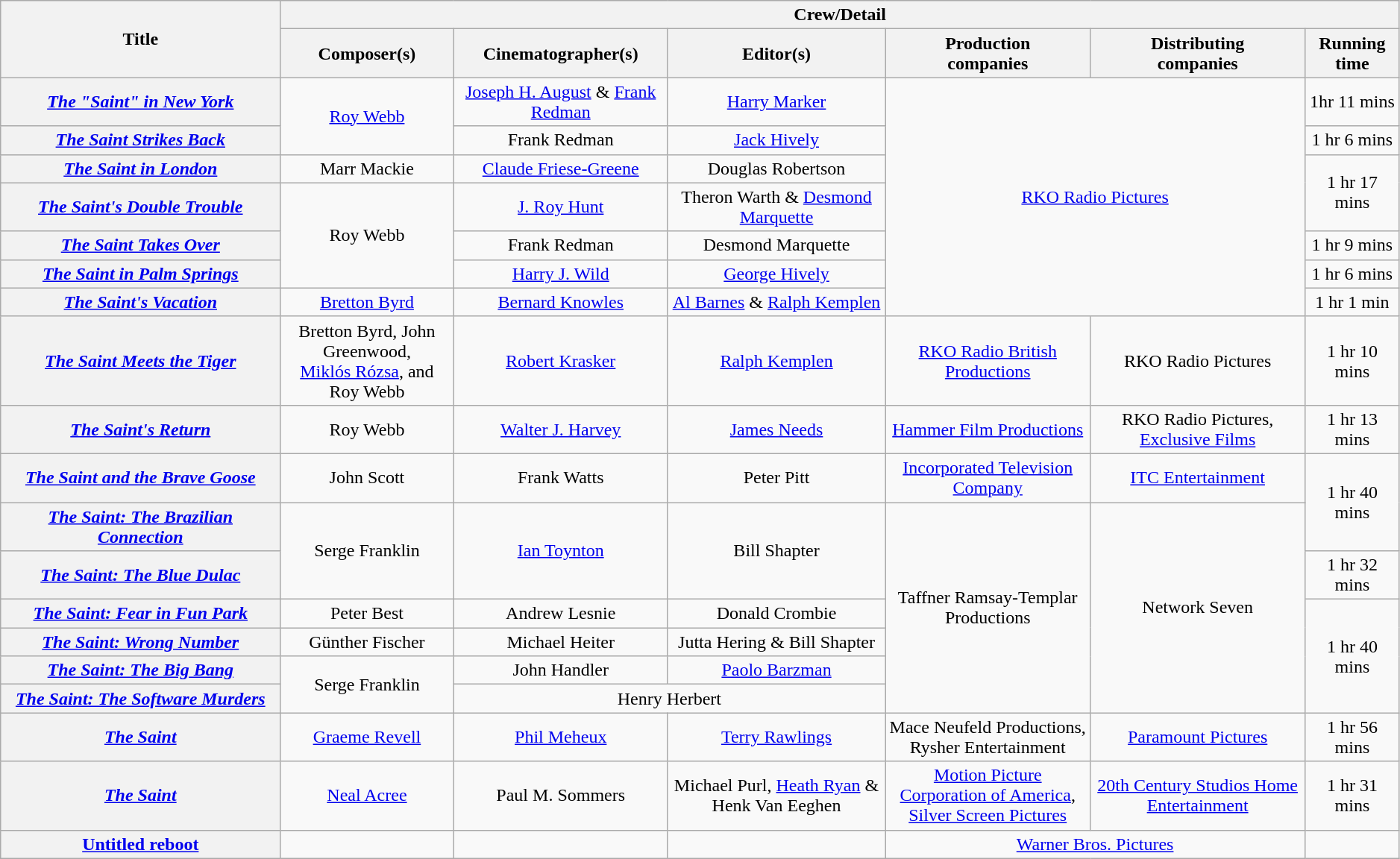<table class="wikitable sortable" style="text-align:center; width:99%;">
<tr>
<th rowspan="2" style="width:20%;">Title</th>
<th colspan="7">Crew/Detail</th>
</tr>
<tr>
<th style="text-align:center;">Composer(s)</th>
<th style="text-align:center;">Cinematographer(s)</th>
<th style="text-align:center;">Editor(s)</th>
<th style="text-align:center;">Production <br>companies</th>
<th style="text-align:center;">Distributing <br>companies</th>
<th style="text-align:center;">Running time</th>
</tr>
<tr>
<th><em><a href='#'>The "Saint" in New York</a></em></th>
<td rowspan="2"><a href='#'>Roy Webb</a></td>
<td><a href='#'>Joseph H. August</a> & <a href='#'>Frank Redman</a></td>
<td><a href='#'>Harry Marker</a></td>
<td rowspan="7" colspan="2"><a href='#'>RKO Radio Pictures</a></td>
<td>1hr 11 mins</td>
</tr>
<tr>
<th><em><a href='#'>The Saint Strikes Back</a></em></th>
<td>Frank Redman</td>
<td><a href='#'>Jack Hively</a></td>
<td>1 hr 6 mins</td>
</tr>
<tr>
<th><em><a href='#'>The Saint in London</a></em></th>
<td>Marr Mackie</td>
<td><a href='#'>Claude Friese-Greene</a></td>
<td>Douglas Robertson</td>
<td rowspan="2">1 hr 17 mins</td>
</tr>
<tr>
<th><em><a href='#'>The Saint's Double Trouble</a></em></th>
<td rowspan="3">Roy Webb</td>
<td><a href='#'>J. Roy Hunt</a></td>
<td>Theron Warth & <a href='#'>Desmond Marquette</a></td>
</tr>
<tr>
<th><em><a href='#'>The Saint Takes Over</a></em></th>
<td>Frank Redman</td>
<td>Desmond Marquette</td>
<td>1 hr 9 mins</td>
</tr>
<tr>
<th><em><a href='#'>The Saint in Palm Springs</a></em></th>
<td><a href='#'>Harry J. Wild</a></td>
<td><a href='#'>George Hively</a></td>
<td>1 hr 6 mins</td>
</tr>
<tr>
<th><em><a href='#'>The Saint's Vacation</a></em></th>
<td><a href='#'>Bretton Byrd</a></td>
<td><a href='#'>Bernard Knowles</a></td>
<td><a href='#'>Al Barnes</a> & <a href='#'>Ralph Kemplen</a></td>
<td>1 hr 1 min</td>
</tr>
<tr>
<th><em><a href='#'>The Saint Meets the Tiger</a></em></th>
<td>Bretton Byrd, John Greenwood, <br><a href='#'>Miklós Rózsa</a>, and Roy Webb</td>
<td><a href='#'>Robert Krasker</a></td>
<td><a href='#'>Ralph Kemplen</a></td>
<td><a href='#'>RKO Radio British Productions</a></td>
<td>RKO Radio Pictures</td>
<td>1 hr 10 mins</td>
</tr>
<tr>
<th><em><a href='#'>The Saint's Return</a></em></th>
<td>Roy Webb</td>
<td><a href='#'>Walter J. Harvey</a></td>
<td><a href='#'>James Needs</a></td>
<td><a href='#'>Hammer Film Productions</a></td>
<td>RKO Radio Pictures, <br><a href='#'>Exclusive Films</a></td>
<td>1 hr 13 mins</td>
</tr>
<tr>
<th><em><a href='#'>The Saint and the Brave Goose</a></em></th>
<td>John Scott</td>
<td>Frank Watts</td>
<td>Peter Pitt</td>
<td><a href='#'>Incorporated Television Company</a></td>
<td><a href='#'>ITC Entertainment</a></td>
<td rowspan="2">1 hr 40 mins</td>
</tr>
<tr>
<th><em><a href='#'>The Saint: The Brazilian Connection</a></em></th>
<td rowspan="2">Serge Franklin</td>
<td rowspan="2"><a href='#'>Ian Toynton</a></td>
<td rowspan="2">Bill Shapter</td>
<td rowspan="6">Taffner Ramsay-Templar Productions</td>
<td rowspan="6">Network Seven</td>
</tr>
<tr>
<th><em><a href='#'>The Saint: The Blue Dulac</a></em></th>
<td>1 hr 32 mins</td>
</tr>
<tr>
<th><em><a href='#'>The Saint: Fear in Fun Park</a></em></th>
<td>Peter Best</td>
<td>Andrew Lesnie</td>
<td>Donald Crombie</td>
<td rowspan="4">1 hr 40 mins</td>
</tr>
<tr>
<th><em><a href='#'>The Saint: Wrong Number</a></em></th>
<td>Günther Fischer</td>
<td>Michael Heiter</td>
<td>Jutta Hering & Bill Shapter</td>
</tr>
<tr>
<th><em><a href='#'>The Saint: The Big Bang</a></em></th>
<td rowspan="2">Serge Franklin</td>
<td>John Handler</td>
<td><a href='#'>Paolo Barzman</a></td>
</tr>
<tr>
<th><em><a href='#'>The Saint: The Software Murders</a></em></th>
<td colspan="2">Henry Herbert</td>
</tr>
<tr>
<th><em><a href='#'>The Saint</a></em> <br></th>
<td><a href='#'>Graeme Revell</a></td>
<td><a href='#'>Phil Meheux</a></td>
<td><a href='#'>Terry Rawlings</a></td>
<td>Mace Neufeld Productions, <br>Rysher Entertainment</td>
<td><a href='#'>Paramount Pictures</a></td>
<td>1 hr 56 mins</td>
</tr>
<tr>
<th><em><a href='#'>The Saint</a></em> <br></th>
<td><a href='#'>Neal Acree</a></td>
<td>Paul M. Sommers</td>
<td>Michael Purl, <a href='#'>Heath Ryan</a> & Henk Van Eeghen</td>
<td><a href='#'>Motion Picture Corporation of America</a>, <br><a href='#'>Silver Screen Pictures</a></td>
<td><a href='#'>20th Century Studios Home Entertainment</a></td>
<td>1 hr 31 mins</td>
</tr>
<tr>
<th><a href='#'>Untitled reboot</a></th>
<td></td>
<td></td>
<td></td>
<td colspan="2"><a href='#'>Warner Bros. Pictures</a></td>
<td></td>
</tr>
</table>
